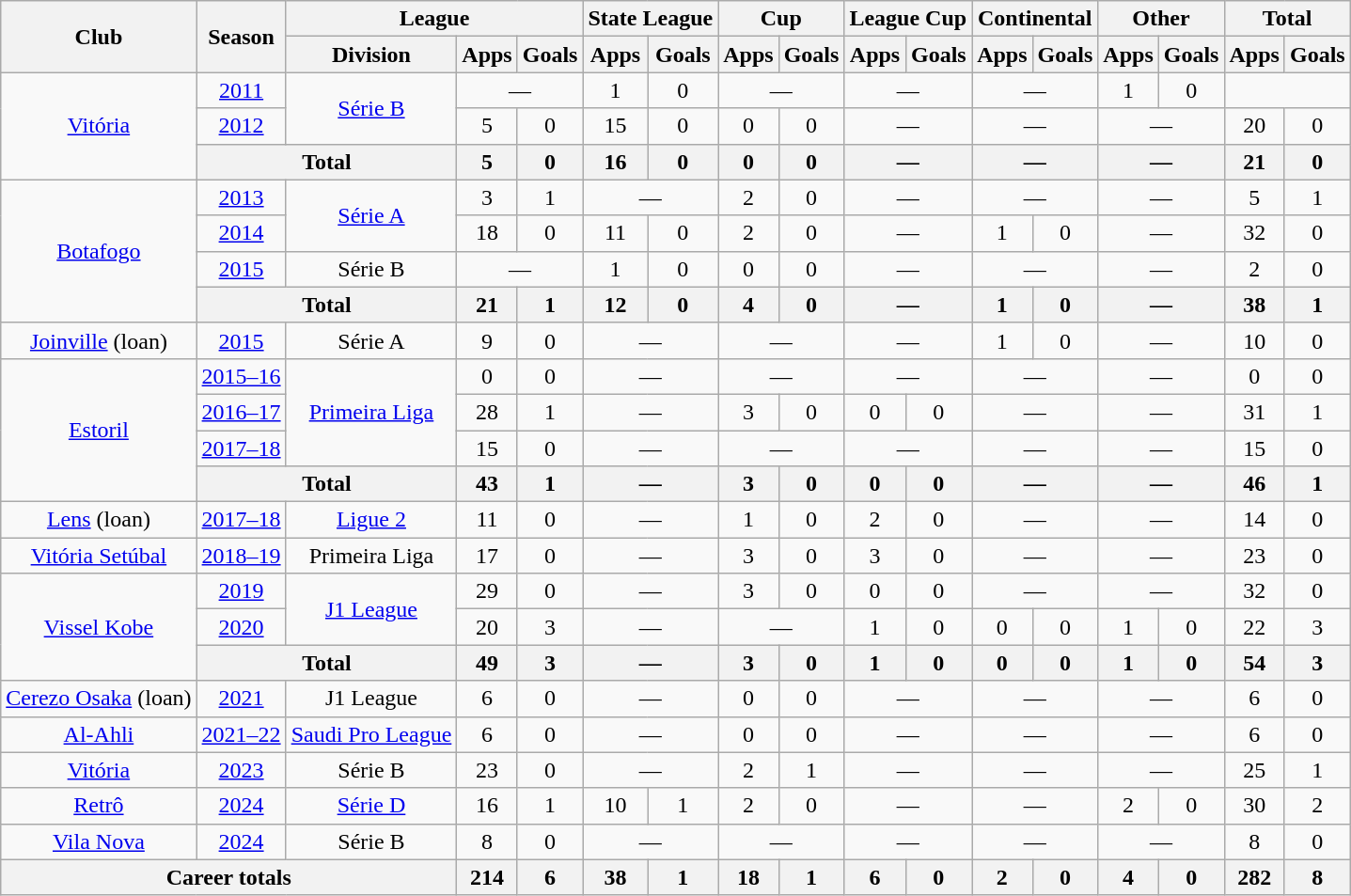<table class="wikitable" style="text-align: center">
<tr>
<th rowspan="2">Club</th>
<th rowspan="2">Season</th>
<th colspan="3">League</th>
<th colspan="2">State League</th>
<th colspan="2">Cup</th>
<th colspan="2">League Cup</th>
<th colspan="2">Continental</th>
<th colspan="2">Other</th>
<th colspan="2">Total</th>
</tr>
<tr>
<th>Division</th>
<th>Apps</th>
<th>Goals</th>
<th>Apps</th>
<th>Goals</th>
<th>Apps</th>
<th>Goals</th>
<th>Apps</th>
<th>Goals</th>
<th>Apps</th>
<th>Goals</th>
<th>Apps</th>
<th>Goals</th>
<th>Apps</th>
<th>Goals</th>
</tr>
<tr>
<td rowspan=3><a href='#'>Vitória</a></td>
<td><a href='#'>2011</a></td>
<td rowspan=2><a href='#'>Série B</a></td>
<td colspan="2">—</td>
<td>1</td>
<td>0</td>
<td colspan="2">—</td>
<td colspan="2">—</td>
<td colspan="2">—</td>
<td>1</td>
<td>0</td>
</tr>
<tr>
<td><a href='#'>2012</a></td>
<td>5</td>
<td>0</td>
<td>15</td>
<td>0</td>
<td>0</td>
<td>0</td>
<td colspan="2">—</td>
<td colspan="2">—</td>
<td colspan="2">—</td>
<td>20</td>
<td>0</td>
</tr>
<tr>
<th colspan="2">Total</th>
<th>5</th>
<th>0</th>
<th>16</th>
<th>0</th>
<th>0</th>
<th>0</th>
<th colspan="2">—</th>
<th colspan="2">—</th>
<th colspan="2">—</th>
<th>21</th>
<th>0</th>
</tr>
<tr>
<td rowspan=4><a href='#'>Botafogo</a></td>
<td><a href='#'>2013</a></td>
<td rowspan=2><a href='#'>Série A</a></td>
<td>3</td>
<td>1</td>
<td colspan="2">—</td>
<td>2</td>
<td>0</td>
<td colspan="2">—</td>
<td colspan="2">—</td>
<td colspan="2">—</td>
<td>5</td>
<td>1</td>
</tr>
<tr>
<td><a href='#'>2014</a></td>
<td>18</td>
<td>0</td>
<td>11</td>
<td>0</td>
<td>2</td>
<td>0</td>
<td colspan="2">—</td>
<td>1</td>
<td>0</td>
<td colspan="2">—</td>
<td>32</td>
<td>0</td>
</tr>
<tr>
<td><a href='#'>2015</a></td>
<td>Série B</td>
<td colspan="2">—</td>
<td>1</td>
<td>0</td>
<td>0</td>
<td>0</td>
<td colspan="2">—</td>
<td colspan="2">—</td>
<td colspan="2">—</td>
<td>2</td>
<td>0</td>
</tr>
<tr>
<th colspan="2">Total</th>
<th>21</th>
<th>1</th>
<th>12</th>
<th>0</th>
<th>4</th>
<th>0</th>
<th colspan="2">—</th>
<th>1</th>
<th>0</th>
<th colspan="2">—</th>
<th>38</th>
<th>1</th>
</tr>
<tr>
<td><a href='#'>Joinville</a> (loan)</td>
<td><a href='#'>2015</a></td>
<td>Série A</td>
<td>9</td>
<td>0</td>
<td colspan="2">—</td>
<td colspan="2">—</td>
<td colspan="2">—</td>
<td>1</td>
<td>0</td>
<td colspan="2">—</td>
<td>10</td>
<td>0</td>
</tr>
<tr>
<td rowspan=4><a href='#'>Estoril</a></td>
<td><a href='#'>2015–16</a></td>
<td rowspan=3><a href='#'>Primeira Liga</a></td>
<td>0</td>
<td>0</td>
<td colspan="2">—</td>
<td colspan="2">—</td>
<td colspan="2">—</td>
<td colspan="2">—</td>
<td colspan="2">—</td>
<td>0</td>
<td>0</td>
</tr>
<tr>
<td><a href='#'>2016–17</a></td>
<td>28</td>
<td>1</td>
<td colspan="2">—</td>
<td>3</td>
<td>0</td>
<td>0</td>
<td>0</td>
<td colspan="2">—</td>
<td colspan="2">—</td>
<td>31</td>
<td>1</td>
</tr>
<tr>
<td><a href='#'>2017–18</a></td>
<td>15</td>
<td>0</td>
<td colspan="2">—</td>
<td colspan="2">—</td>
<td colspan="2">—</td>
<td colspan="2">—</td>
<td colspan="2">—</td>
<td>15</td>
<td>0</td>
</tr>
<tr>
<th colspan="2">Total</th>
<th>43</th>
<th>1</th>
<th colspan="2">—</th>
<th>3</th>
<th>0</th>
<th>0</th>
<th>0</th>
<th colspan="2">—</th>
<th colspan="2">—</th>
<th>46</th>
<th>1</th>
</tr>
<tr>
<td><a href='#'>Lens</a> (loan)</td>
<td><a href='#'>2017–18</a></td>
<td><a href='#'>Ligue 2</a></td>
<td>11</td>
<td>0</td>
<td colspan="2">—</td>
<td>1</td>
<td>0</td>
<td>2</td>
<td>0</td>
<td colspan="2">—</td>
<td colspan="2">—</td>
<td>14</td>
<td>0</td>
</tr>
<tr>
<td><a href='#'>Vitória Setúbal</a></td>
<td><a href='#'>2018–19</a></td>
<td>Primeira Liga</td>
<td>17</td>
<td>0</td>
<td colspan="2">—</td>
<td>3</td>
<td>0</td>
<td>3</td>
<td>0</td>
<td colspan="2">—</td>
<td colspan="2">—</td>
<td>23</td>
<td>0</td>
</tr>
<tr>
<td rowspan=3><a href='#'>Vissel Kobe</a></td>
<td><a href='#'>2019</a></td>
<td rowspan=2><a href='#'>J1 League</a></td>
<td>29</td>
<td>0</td>
<td colspan="2">—</td>
<td>3</td>
<td>0</td>
<td>0</td>
<td>0</td>
<td colspan="2">—</td>
<td colspan="2">—</td>
<td>32</td>
<td>0</td>
</tr>
<tr>
<td><a href='#'>2020</a></td>
<td>20</td>
<td>3</td>
<td colspan="2">—</td>
<td colspan="2">—</td>
<td>1</td>
<td>0</td>
<td>0</td>
<td>0</td>
<td>1</td>
<td>0</td>
<td>22</td>
<td>3</td>
</tr>
<tr>
<th colspan="2">Total</th>
<th>49</th>
<th>3</th>
<th colspan="2">—</th>
<th>3</th>
<th>0</th>
<th>1</th>
<th>0</th>
<th>0</th>
<th>0</th>
<th>1</th>
<th>0</th>
<th>54</th>
<th>3</th>
</tr>
<tr>
<td><a href='#'>Cerezo Osaka</a> (loan)</td>
<td><a href='#'>2021</a></td>
<td>J1 League</td>
<td>6</td>
<td>0</td>
<td colspan="2">—</td>
<td>0</td>
<td>0</td>
<td colspan="2">—</td>
<td colspan="2">—</td>
<td colspan="2">—</td>
<td>6</td>
<td>0</td>
</tr>
<tr>
<td><a href='#'>Al-Ahli</a></td>
<td><a href='#'>2021–22</a></td>
<td><a href='#'>Saudi Pro League</a></td>
<td>6</td>
<td>0</td>
<td colspan="2">—</td>
<td>0</td>
<td>0</td>
<td colspan="2">—</td>
<td colspan="2">—</td>
<td colspan="2">—</td>
<td>6</td>
<td>0</td>
</tr>
<tr>
<td><a href='#'>Vitória</a></td>
<td><a href='#'>2023</a></td>
<td>Série B</td>
<td>23</td>
<td>0</td>
<td colspan="2">—</td>
<td>2</td>
<td>1</td>
<td colspan="2">—</td>
<td colspan="2">—</td>
<td colspan="2">—</td>
<td>25</td>
<td>1</td>
</tr>
<tr>
<td><a href='#'>Retrô</a></td>
<td><a href='#'>2024</a></td>
<td><a href='#'>Série D</a></td>
<td>16</td>
<td>1</td>
<td>10</td>
<td>1</td>
<td>2</td>
<td>0</td>
<td colspan="2">—</td>
<td colspan="2">—</td>
<td>2</td>
<td>0</td>
<td>30</td>
<td>2</td>
</tr>
<tr>
<td><a href='#'>Vila Nova</a></td>
<td><a href='#'>2024</a></td>
<td>Série B</td>
<td>8</td>
<td>0</td>
<td colspan="2">—</td>
<td colspan="2">—</td>
<td colspan="2">—</td>
<td colspan="2">—</td>
<td colspan="2">—</td>
<td>8</td>
<td>0</td>
</tr>
<tr>
<th colspan="3">Career totals</th>
<th>214</th>
<th>6</th>
<th>38</th>
<th>1</th>
<th>18</th>
<th>1</th>
<th>6</th>
<th>0</th>
<th>2</th>
<th>0</th>
<th>4</th>
<th>0</th>
<th>282</th>
<th>8</th>
</tr>
</table>
